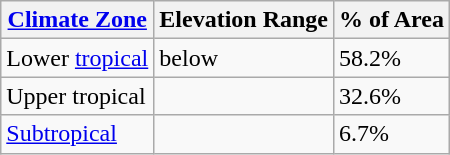<table class="wikitable">
<tr>
<th><a href='#'>Climate Zone</a></th>
<th>Elevation Range</th>
<th>% of Area</th>
</tr>
<tr>
<td>Lower <a href='#'>tropical</a></td>
<td>below </td>
<td>58.2%</td>
</tr>
<tr>
<td>Upper tropical</td>
<td></td>
<td>32.6%</td>
</tr>
<tr>
<td><a href='#'>Subtropical</a></td>
<td></td>
<td>6.7%</td>
</tr>
</table>
